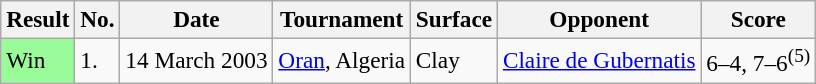<table class="sortable wikitable" style=font-size:97%>
<tr>
<th>Result</th>
<th>No.</th>
<th>Date</th>
<th>Tournament</th>
<th>Surface</th>
<th>Opponent</th>
<th>Score</th>
</tr>
<tr>
<td style="background:#98fb98;">Win</td>
<td>1.</td>
<td>14 March 2003</td>
<td><a href='#'>Oran</a>, Algeria</td>
<td>Clay</td>
<td> <a href='#'>Claire de Gubernatis</a></td>
<td>6–4, 7–6<sup>(5)</sup></td>
</tr>
</table>
